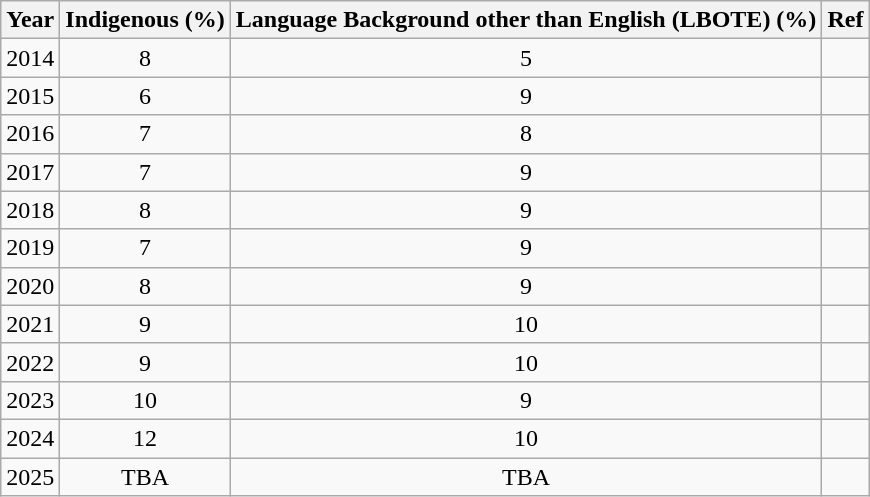<table class="wikitable sortable">
<tr>
<th>Year</th>
<th>Indigenous (%)</th>
<th>Language Background other than English (LBOTE) (%)</th>
<th>Ref</th>
</tr>
<tr>
<td>2014</td>
<td style="text-align:center">8</td>
<td style="text-align:center">5</td>
<td></td>
</tr>
<tr>
<td>2015</td>
<td style="text-align:center">6</td>
<td style="text-align:center">9</td>
<td></td>
</tr>
<tr>
<td>2016</td>
<td style="text-align:center">7</td>
<td style="text-align:center">8</td>
<td></td>
</tr>
<tr>
<td>2017</td>
<td style="text-align:center">7</td>
<td style="text-align:center">9</td>
<td></td>
</tr>
<tr>
<td>2018</td>
<td style="text-align:center">8</td>
<td style="text-align:center">9</td>
<td></td>
</tr>
<tr>
<td>2019</td>
<td style="text-align:center">7</td>
<td style="text-align:center">9</td>
<td></td>
</tr>
<tr>
<td>2020</td>
<td style="text-align:center">8</td>
<td style="text-align:center">9</td>
<td></td>
</tr>
<tr>
<td>2021</td>
<td style="text-align:center">9</td>
<td style="text-align:center">10</td>
<td></td>
</tr>
<tr>
<td>2022</td>
<td style="text-align:center">9</td>
<td style="text-align:center">10</td>
<td></td>
</tr>
<tr>
<td>2023</td>
<td style="text-align:center">10</td>
<td style="text-align:center">9</td>
<td></td>
</tr>
<tr>
<td>2024</td>
<td style="text-align:center">12</td>
<td style="text-align:center">10</td>
<td></td>
</tr>
<tr>
<td>2025</td>
<td style="text-align:center">TBA</td>
<td style="text-align:center">TBA</td>
<td></td>
</tr>
</table>
